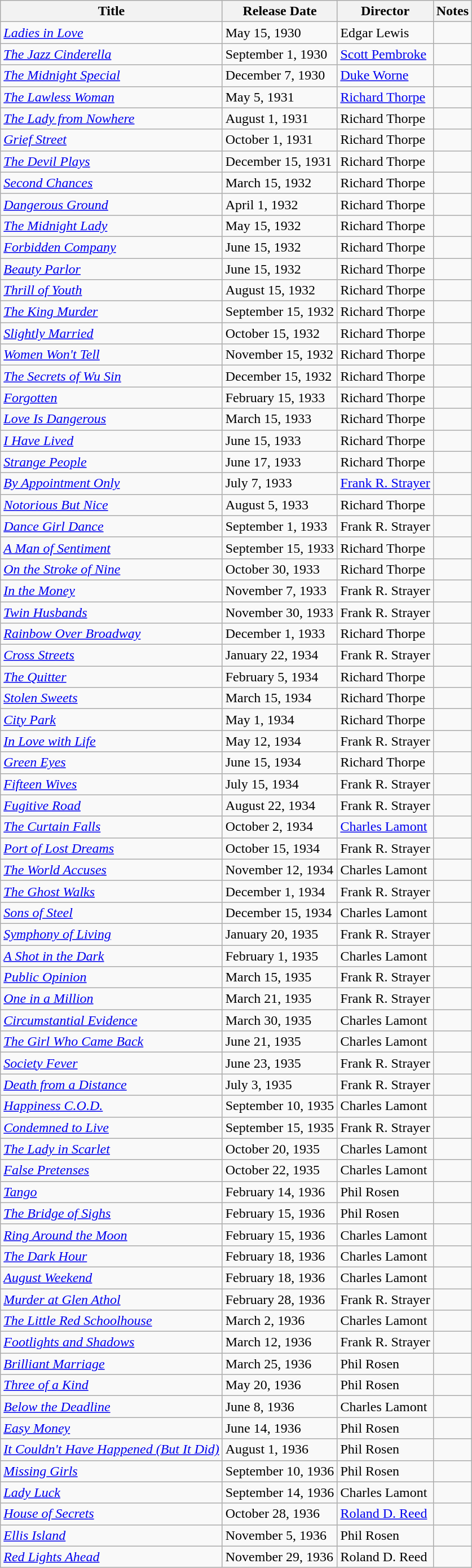<table class="wikitable sortable">
<tr>
<th>Title</th>
<th>Release Date</th>
<th>Director</th>
<th>Notes</th>
</tr>
<tr>
<td><em><a href='#'>Ladies in Love</a></em></td>
<td>May 15, 1930</td>
<td>Edgar Lewis</td>
<td></td>
</tr>
<tr>
<td><em><a href='#'>The Jazz Cinderella</a></em></td>
<td>September 1, 1930</td>
<td><a href='#'>Scott Pembroke </a></td>
<td></td>
</tr>
<tr>
<td><em><a href='#'>The Midnight Special</a></em></td>
<td>December 7, 1930</td>
<td><a href='#'>Duke Worne</a></td>
<td></td>
</tr>
<tr>
<td><em><a href='#'>The Lawless Woman </a></em></td>
<td>May 5, 1931</td>
<td><a href='#'>Richard Thorpe </a></td>
<td></td>
</tr>
<tr>
<td><em><a href='#'>The Lady from Nowhere </a></em></td>
<td>August 1, 1931</td>
<td>Richard Thorpe</td>
<td></td>
</tr>
<tr>
<td><em><a href='#'>Grief Street </a></em></td>
<td>October 1, 1931</td>
<td>Richard Thorpe</td>
<td></td>
</tr>
<tr>
<td><em><a href='#'>The Devil Plays</a></em></td>
<td>December 15, 1931</td>
<td>Richard Thorpe</td>
<td></td>
</tr>
<tr>
<td><em><a href='#'>Second Chances</a></em></td>
<td>March 15, 1932</td>
<td>Richard Thorpe</td>
<td></td>
</tr>
<tr>
<td><em><a href='#'>Dangerous Ground</a></em></td>
<td>April 1, 1932</td>
<td>Richard Thorpe</td>
<td></td>
</tr>
<tr>
<td><em><a href='#'>The Midnight Lady </a></em></td>
<td>May 15, 1932</td>
<td>Richard Thorpe</td>
<td></td>
</tr>
<tr>
<td><em><a href='#'>Forbidden Company </a></em></td>
<td>June 15, 1932</td>
<td>Richard Thorpe</td>
<td></td>
</tr>
<tr>
<td><em><a href='#'>Beauty Parlor </a></em></td>
<td>June 15, 1932</td>
<td>Richard Thorpe</td>
<td></td>
</tr>
<tr>
<td><em><a href='#'>Thrill of Youth </a></em></td>
<td>August 15, 1932</td>
<td>Richard Thorpe</td>
<td></td>
</tr>
<tr>
<td><em><a href='#'>The King Murder </a></em></td>
<td>September 15, 1932</td>
<td>Richard Thorpe</td>
<td></td>
</tr>
<tr>
<td><em><a href='#'>Slightly Married </a></em></td>
<td>October 15, 1932</td>
<td>Richard Thorpe</td>
<td></td>
</tr>
<tr>
<td><em><a href='#'>Women Won't Tell </a></em></td>
<td>November 15, 1932</td>
<td>Richard Thorpe</td>
<td></td>
</tr>
<tr>
<td><em><a href='#'>The Secrets of Wu Sin</a></em></td>
<td>December 15, 1932</td>
<td>Richard Thorpe</td>
<td></td>
</tr>
<tr>
<td><em><a href='#'>Forgotten</a></em></td>
<td>February 15, 1933</td>
<td>Richard Thorpe</td>
<td></td>
</tr>
<tr>
<td><em><a href='#'>Love Is Dangerous</a></em></td>
<td>March 15, 1933</td>
<td>Richard Thorpe</td>
<td></td>
</tr>
<tr>
<td><em><a href='#'>I Have Lived </a></em></td>
<td>June 15, 1933</td>
<td>Richard Thorpe</td>
<td></td>
</tr>
<tr>
<td><em><a href='#'>Strange People</a></em></td>
<td>June 17, 1933</td>
<td>Richard Thorpe</td>
<td></td>
</tr>
<tr>
<td><em><a href='#'>By Appointment Only</a></em></td>
<td>July 7, 1933</td>
<td><a href='#'>Frank R. Strayer </a></td>
<td></td>
</tr>
<tr>
<td><em><a href='#'>Notorious But Nice </a></em></td>
<td>August 5, 1933</td>
<td>Richard Thorpe</td>
<td></td>
</tr>
<tr>
<td><em><a href='#'>Dance Girl Dance</a></em></td>
<td>September 1, 1933</td>
<td>Frank R. Strayer</td>
<td></td>
</tr>
<tr>
<td><em><a href='#'>A Man of Sentiment </a></em></td>
<td>September 15, 1933</td>
<td>Richard Thorpe</td>
<td></td>
</tr>
<tr>
<td><em><a href='#'>On the Stroke of Nine </a></em></td>
<td>October 30, 1933</td>
<td>Richard Thorpe</td>
<td></td>
</tr>
<tr>
<td><em><a href='#'>In the Money</a></em></td>
<td>November 7, 1933</td>
<td>Frank R. Strayer</td>
<td></td>
</tr>
<tr>
<td><em><a href='#'>Twin Husbands</a></em></td>
<td>November 30, 1933</td>
<td>Frank R. Strayer</td>
<td></td>
</tr>
<tr>
<td><em><a href='#'>Rainbow Over Broadway </a></em></td>
<td>December 1, 1933</td>
<td>Richard Thorpe</td>
<td></td>
</tr>
<tr>
<td><em><a href='#'>Cross Streets </a></em></td>
<td>January 22, 1934</td>
<td>Frank R. Strayer</td>
<td></td>
</tr>
<tr>
<td><em><a href='#'>The Quitter</a></em></td>
<td>February 5, 1934</td>
<td>Richard Thorpe</td>
<td></td>
</tr>
<tr>
<td><em><a href='#'>Stolen Sweets</a></em></td>
<td>March 15, 1934</td>
<td>Richard Thorpe</td>
<td></td>
</tr>
<tr>
<td><em><a href='#'>City Park</a></em></td>
<td>May 1, 1934</td>
<td>Richard Thorpe</td>
<td></td>
</tr>
<tr>
<td><em><a href='#'>In Love with Life </a></em></td>
<td>May 12, 1934</td>
<td>Frank R. Strayer</td>
<td></td>
</tr>
<tr>
<td><em><a href='#'>Green Eyes</a></em></td>
<td>June 15, 1934</td>
<td>Richard Thorpe</td>
<td></td>
</tr>
<tr>
<td><em><a href='#'>Fifteen Wives </a></em></td>
<td>July 15, 1934</td>
<td>Frank R. Strayer</td>
<td></td>
</tr>
<tr>
<td><em><a href='#'>Fugitive Road </a></em></td>
<td>August 22, 1934</td>
<td>Frank R. Strayer</td>
<td></td>
</tr>
<tr>
<td><em><a href='#'>The Curtain Falls</a></em></td>
<td>October 2, 1934</td>
<td><a href='#'>Charles Lamont</a></td>
<td></td>
</tr>
<tr>
<td><em><a href='#'>Port of Lost Dreams </a></em></td>
<td>October 15, 1934</td>
<td>Frank R. Strayer</td>
<td></td>
</tr>
<tr>
<td><em><a href='#'>The World Accuses </a></em></td>
<td>November 12, 1934</td>
<td>Charles Lamont</td>
<td></td>
</tr>
<tr>
<td><em><a href='#'>The Ghost Walks </a></em></td>
<td>December 1, 1934</td>
<td>Frank R. Strayer</td>
<td></td>
</tr>
<tr>
<td><em><a href='#'>Sons of Steel</a></em></td>
<td>December 15, 1934</td>
<td>Charles Lamont</td>
<td></td>
</tr>
<tr>
<td><em><a href='#'>Symphony of Living </a></em></td>
<td>January 20, 1935</td>
<td>Frank R. Strayer</td>
<td></td>
</tr>
<tr>
<td><em><a href='#'>A Shot in the Dark</a></em></td>
<td>February 1, 1935</td>
<td>Charles Lamont</td>
<td></td>
</tr>
<tr>
<td><em><a href='#'>Public Opinion</a></em></td>
<td>March 15, 1935</td>
<td>Frank R. Strayer</td>
<td></td>
</tr>
<tr>
<td><em><a href='#'>One in a Million</a></em></td>
<td>March 21, 1935</td>
<td>Frank R. Strayer</td>
<td></td>
</tr>
<tr>
<td><em><a href='#'>Circumstantial Evidence</a></em></td>
<td>March 30, 1935</td>
<td>Charles Lamont</td>
<td></td>
</tr>
<tr>
<td><em><a href='#'>The Girl Who Came Back</a></em></td>
<td>June 21, 1935</td>
<td>Charles Lamont</td>
<td></td>
</tr>
<tr>
<td><em><a href='#'>Society Fever </a></em></td>
<td>June 23, 1935</td>
<td>Frank R. Strayer</td>
<td></td>
</tr>
<tr>
<td><em><a href='#'>Death from a Distance</a></em></td>
<td>July 3, 1935</td>
<td>Frank R. Strayer</td>
<td></td>
</tr>
<tr>
<td><em><a href='#'>Happiness C.O.D. </a></em></td>
<td>September 10, 1935</td>
<td>Charles Lamont</td>
<td></td>
</tr>
<tr>
<td><em><a href='#'>Condemned to Live </a></em></td>
<td>September 15, 1935</td>
<td>Frank R. Strayer</td>
<td></td>
</tr>
<tr>
<td><em><a href='#'>The Lady in Scarlet </a></em></td>
<td>October 20, 1935</td>
<td>Charles Lamont</td>
<td></td>
</tr>
<tr>
<td><em><a href='#'>False Pretenses</a></em></td>
<td>October 22, 1935</td>
<td>Charles Lamont</td>
<td></td>
</tr>
<tr>
<td><em><a href='#'>Tango</a></em></td>
<td>February 14, 1936</td>
<td>Phil Rosen</td>
<td></td>
</tr>
<tr>
<td><em><a href='#'>The Bridge of Sighs</a></em></td>
<td>February 15, 1936</td>
<td>Phil Rosen</td>
<td></td>
</tr>
<tr>
<td><em><a href='#'>Ring Around the Moon</a></em></td>
<td>February 15, 1936</td>
<td>Charles Lamont</td>
<td></td>
</tr>
<tr>
<td><em><a href='#'>The Dark Hour</a></em></td>
<td>February 18, 1936</td>
<td>Charles Lamont</td>
<td></td>
</tr>
<tr>
<td><em><a href='#'>August Weekend </a></em></td>
<td>February 18, 1936</td>
<td>Charles Lamont</td>
<td></td>
</tr>
<tr>
<td><em><a href='#'>Murder at Glen Athol </a></em></td>
<td>February 28, 1936</td>
<td>Frank R. Strayer</td>
<td></td>
</tr>
<tr>
<td><em><a href='#'>The Little Red Schoolhouse </a></em></td>
<td>March 2, 1936</td>
<td>Charles Lamont</td>
<td></td>
</tr>
<tr>
<td><em><a href='#'>Footlights and Shadows</a></em></td>
<td>March 12, 1936</td>
<td>Frank R. Strayer</td>
<td></td>
</tr>
<tr>
<td><em><a href='#'>Brilliant Marriage </a></em></td>
<td>March 25, 1936</td>
<td>Phil Rosen</td>
<td></td>
</tr>
<tr>
<td><em><a href='#'>Three of a Kind</a></em></td>
<td>May 20, 1936</td>
<td>Phil Rosen</td>
<td></td>
</tr>
<tr>
<td><em><a href='#'>Below the Deadline</a></em></td>
<td>June 8, 1936</td>
<td>Charles Lamont</td>
<td></td>
</tr>
<tr>
<td><em><a href='#'>Easy Money</a></em></td>
<td>June 14, 1936</td>
<td>Phil Rosen</td>
<td></td>
</tr>
<tr>
<td><em><a href='#'>It Couldn't Have Happened (But It Did)</a></em></td>
<td>August 1, 1936</td>
<td>Phil Rosen</td>
<td></td>
</tr>
<tr>
<td><em><a href='#'>Missing Girls </a></em></td>
<td>September 10, 1936</td>
<td>Phil Rosen</td>
<td></td>
</tr>
<tr>
<td><em><a href='#'>Lady Luck</a></em></td>
<td>September 14, 1936</td>
<td>Charles Lamont</td>
<td></td>
</tr>
<tr>
<td><em><a href='#'>House of Secrets</a></em></td>
<td>October 28, 1936</td>
<td><a href='#'>Roland D. Reed </a></td>
<td></td>
</tr>
<tr>
<td><em><a href='#'>Ellis Island</a></em></td>
<td>November 5, 1936</td>
<td>Phil Rosen</td>
<td></td>
</tr>
<tr>
<td><em><a href='#'>Red Lights Ahead </a></em></td>
<td>November 29, 1936</td>
<td>Roland D. Reed</td>
<td></td>
</tr>
</table>
